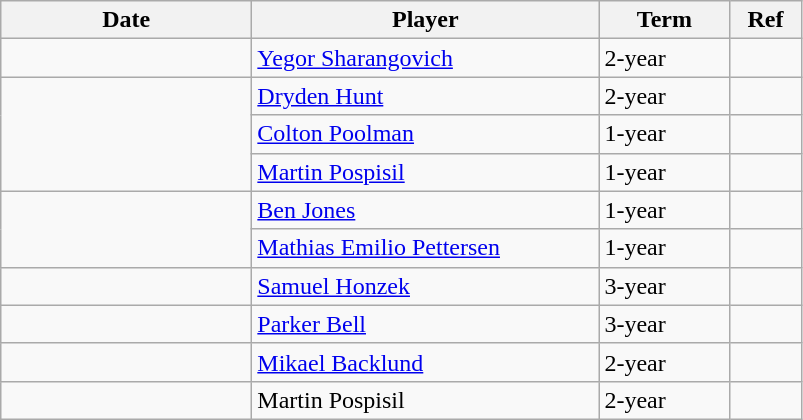<table class="wikitable">
<tr>
<th style="width: 10em;">Date</th>
<th style="width: 14em;">Player</th>
<th style="width: 5em;">Term</th>
<th style="width: 2.5em;">Ref</th>
</tr>
<tr>
<td></td>
<td><a href='#'>Yegor Sharangovich</a></td>
<td>2-year</td>
<td></td>
</tr>
<tr>
<td rowspan=3></td>
<td><a href='#'>Dryden Hunt</a></td>
<td>2-year</td>
<td></td>
</tr>
<tr>
<td><a href='#'>Colton Poolman</a></td>
<td>1-year</td>
<td></td>
</tr>
<tr>
<td><a href='#'>Martin Pospisil</a></td>
<td>1-year</td>
<td></td>
</tr>
<tr>
<td rowspan=2></td>
<td><a href='#'>Ben Jones</a></td>
<td>1-year</td>
<td></td>
</tr>
<tr>
<td><a href='#'>Mathias Emilio Pettersen</a></td>
<td>1-year</td>
<td></td>
</tr>
<tr>
<td></td>
<td><a href='#'>Samuel Honzek</a></td>
<td>3-year</td>
<td></td>
</tr>
<tr>
<td></td>
<td><a href='#'>Parker Bell</a></td>
<td>3-year</td>
<td></td>
</tr>
<tr>
<td></td>
<td><a href='#'>Mikael Backlund</a></td>
<td>2-year</td>
<td></td>
</tr>
<tr>
<td></td>
<td>Martin Pospisil</td>
<td>2-year</td>
<td></td>
</tr>
</table>
